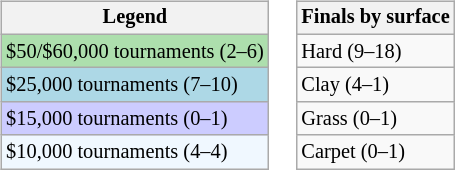<table>
<tr valign=top>
<td><br><table class="wikitable" style="font-size:85%">
<tr>
<th>Legend</th>
</tr>
<tr style="background:#addfad;">
<td>$50/$60,000 tournaments (2–6)</td>
</tr>
<tr style="background:lightblue;">
<td>$25,000 tournaments (7–10)</td>
</tr>
<tr style="background:#ccccff;">
<td>$15,000 tournaments (0–1)</td>
</tr>
<tr style="background:#f0f8ff;">
<td>$10,000 tournaments (4–4)</td>
</tr>
</table>
</td>
<td><br><table class="wikitable" style="font-size:85%">
<tr>
<th>Finals by surface</th>
</tr>
<tr>
<td>Hard (9–18)</td>
</tr>
<tr>
<td>Clay (4–1)</td>
</tr>
<tr>
<td>Grass (0–1)</td>
</tr>
<tr>
<td>Carpet (0–1)</td>
</tr>
</table>
</td>
</tr>
</table>
